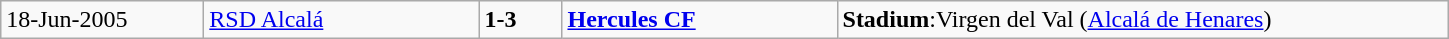<table class="wikitable">
<tr>
<td style="width:8em">18-Jun-2005</td>
<td style="width:11em"><a href='#'>RSD Alcalá</a></td>
<td style="width:3em"><strong>1-3</strong></td>
<td style="width:11em"><strong><a href='#'>Hercules CF</a></strong></td>
<td style="width:25em"><strong>Stadium</strong>:Virgen del Val (<a href='#'>Alcalá de Henares</a>)</td>
</tr>
</table>
